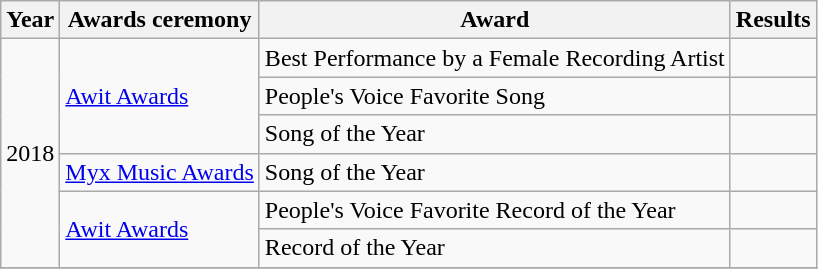<table class="wikitable">
<tr>
<th>Year</th>
<th>Awards ceremony</th>
<th>Award</th>
<th>Results</th>
</tr>
<tr>
<td rowspan="6">2018</td>
<td rowspan="3"><a href='#'>Awit Awards</a></td>
<td>Best Performance by a Female Recording Artist</td>
<td></td>
</tr>
<tr>
<td>People's Voice Favorite Song</td>
<td></td>
</tr>
<tr>
<td>Song of the Year</td>
<td></td>
</tr>
<tr>
<td><a href='#'>Myx Music Awards</a></td>
<td>Song of the Year</td>
<td></td>
</tr>
<tr>
<td rowspan="2"><a href='#'>Awit Awards</a></td>
<td>People's Voice Favorite Record of the Year</td>
<td></td>
</tr>
<tr>
<td>Record of the Year</td>
<td></td>
</tr>
<tr>
</tr>
</table>
